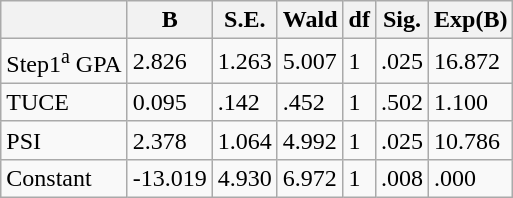<table class="wikitable">
<tr>
<th></th>
<th>B</th>
<th>S.E.</th>
<th>Wald</th>
<th>df</th>
<th>Sig.</th>
<th>Exp(B)</th>
</tr>
<tr>
<td>Step1<sup>a</sup> GPA</td>
<td> 2.826 </td>
<td> 1.263</td>
<td> 5.007 </td>
<td> 1 </td>
<td> .025</td>
<td> 16.872 </td>
</tr>
<tr>
<td> TUCE </td>
<td> 0.095</td>
<td> .142</td>
<td> .452</td>
<td> 1</td>
<td> .502 </td>
<td>1.100</td>
</tr>
<tr>
<td> PSI </td>
<td> 2.378 </td>
<td> 1.064</td>
<td> 4.992</td>
<td> 1</td>
<td> .025 </td>
<td> 10.786 </td>
</tr>
<tr>
<td> Constant </td>
<td> -13.019 </td>
<td> 4.930</td>
<td> 6.972</td>
<td> 1</td>
<td> .008 </td>
<td> .000 </td>
</tr>
</table>
